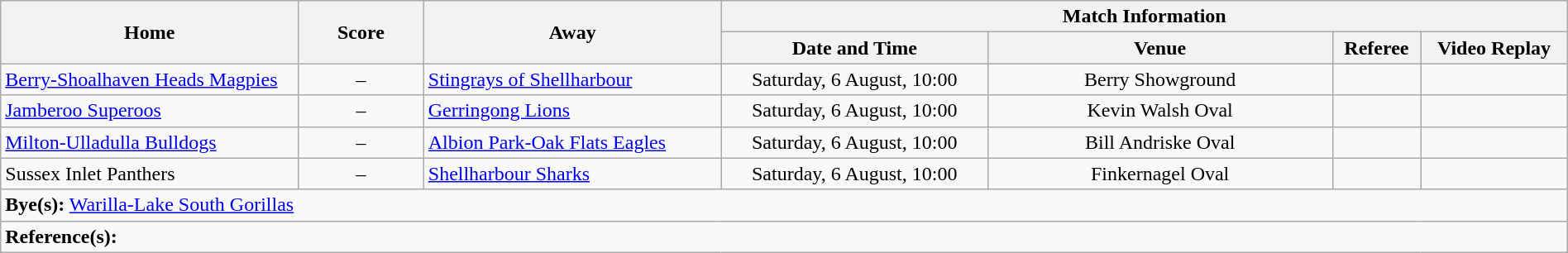<table class="wikitable" width="100% text-align:center;">
<tr>
<th rowspan="2" width="19%">Home</th>
<th rowspan="2" width="8%">Score</th>
<th rowspan="2" width="19%">Away</th>
<th colspan="4">Match Information</th>
</tr>
<tr bgcolor="#CCCCCC">
<th width="17%">Date and Time</th>
<th width="22%">Venue</th>
<th>Referee</th>
<th>Video Replay</th>
</tr>
<tr>
<td> <a href='#'>Berry-Shoalhaven Heads Magpies</a></td>
<td style="text-align:center;">–</td>
<td> <a href='#'>Stingrays of Shellharbour</a></td>
<td style="text-align:center;">Saturday, 6 August, 10:00</td>
<td style="text-align:center;">Berry Showground</td>
<td style="text-align:center;"></td>
<td style="text-align:center;"></td>
</tr>
<tr>
<td> <a href='#'>Jamberoo Superoos</a></td>
<td style="text-align:center;">–</td>
<td> <a href='#'>Gerringong Lions</a></td>
<td style="text-align:center;">Saturday, 6 August, 10:00</td>
<td style="text-align:center;">Kevin Walsh Oval</td>
<td style="text-align:center;"></td>
<td style="text-align:center;"></td>
</tr>
<tr>
<td> <a href='#'>Milton-Ulladulla Bulldogs</a></td>
<td style="text-align:center;">–</td>
<td> <a href='#'>Albion Park-Oak Flats Eagles</a></td>
<td style="text-align:center;">Saturday, 6 August, 10:00</td>
<td style="text-align:center;">Bill Andriske Oval</td>
<td style="text-align:center;"></td>
<td style="text-align:center;"></td>
</tr>
<tr>
<td> Sussex Inlet Panthers</td>
<td style="text-align:center;">–</td>
<td> <a href='#'>Shellharbour Sharks</a></td>
<td style="text-align:center;">Saturday, 6 August, 10:00</td>
<td style="text-align:center;">Finkernagel Oval</td>
<td style="text-align:center;"></td>
<td style="text-align:center;"></td>
</tr>
<tr>
<td colspan="7"><strong>Bye(s):</strong>  <a href='#'>Warilla-Lake South Gorillas</a></td>
</tr>
<tr>
<td colspan="7"><strong>Reference(s):</strong></td>
</tr>
</table>
